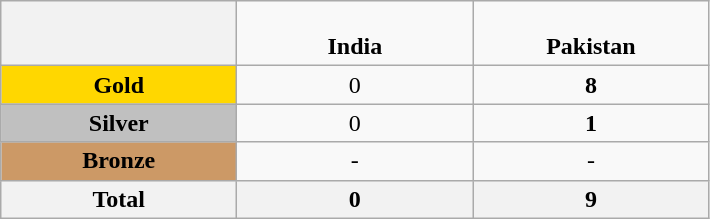<table class="wikitable" style="text-align:center">
<tr>
<th style="width:150px;"></th>
<td style="width:150px;" style="background-color:#0044AA"><span><br><strong>India</strong></span></td>
<td style="width:150px;"style="background-color:green"><span><br><strong>Pakistan</strong></span></td>
</tr>
<tr>
<td style="background:gold"><strong>Gold</strong></td>
<td>0</td>
<td><strong>8</strong></td>
</tr>
<tr>
<td style="background:silver"><strong>Silver</strong></td>
<td>0</td>
<td><strong>1</strong></td>
</tr>
<tr>
<td style="background:#cc9966"><strong>Bronze</strong></td>
<td>-</td>
<td>-</td>
</tr>
<tr>
<th>Total</th>
<th>0</th>
<th><strong>9</strong></th>
</tr>
</table>
